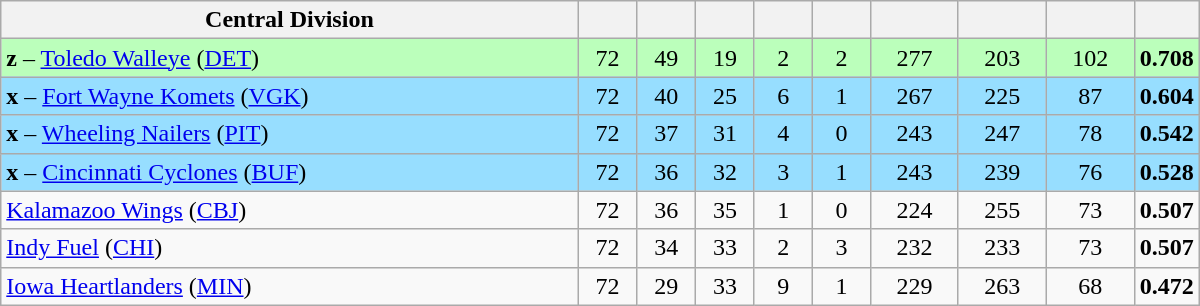<table class="wikitable sortable" style="text-align:center; width:50em">
<tr>
<th style="width:50%;" class="unsortable">Central Division</th>
<th width="5%"></th>
<th width="5%"></th>
<th width="5%"></th>
<th width="5%"></th>
<th width="5%"></th>
<th width="7.5%"></th>
<th width="7.5%"></th>
<th width="7.5%"></th>
<th width="7.5%"></th>
</tr>
<tr bgcolor=#bbffbb>
<td align=left><strong>z</strong> – <a href='#'>Toledo Walleye</a> (<a href='#'>DET</a>)</td>
<td>72</td>
<td>49</td>
<td>19</td>
<td>2</td>
<td>2</td>
<td>277</td>
<td>203</td>
<td>102</td>
<td><strong>0.708</strong></td>
</tr>
<tr bgcolor=#97DEFF>
<td align=left><strong>x</strong> – <a href='#'>Fort Wayne Komets</a> (<a href='#'>VGK</a>)</td>
<td>72</td>
<td>40</td>
<td>25</td>
<td>6</td>
<td>1</td>
<td>267</td>
<td>225</td>
<td>87</td>
<td><strong>0.604</strong></td>
</tr>
<tr bgcolor=#97DEFF>
<td align=left><strong>x</strong> – <a href='#'>Wheeling Nailers</a> (<a href='#'>PIT</a>)</td>
<td>72</td>
<td>37</td>
<td>31</td>
<td>4</td>
<td>0</td>
<td>243</td>
<td>247</td>
<td>78</td>
<td><strong>0.542</strong></td>
</tr>
<tr bgcolor=#97DEFF>
<td align=left><strong>x</strong> – <a href='#'>Cincinnati Cyclones</a> (<a href='#'>BUF</a>)</td>
<td>72</td>
<td>36</td>
<td>32</td>
<td>3</td>
<td>1</td>
<td>243</td>
<td>239</td>
<td>76</td>
<td><strong>0.528</strong></td>
</tr>
<tr bgcolor=>
<td align=left><a href='#'>Kalamazoo Wings</a> (<a href='#'>CBJ</a>)</td>
<td>72</td>
<td>36</td>
<td>35</td>
<td>1</td>
<td>0</td>
<td>224</td>
<td>255</td>
<td>73</td>
<td><strong>0.507</strong></td>
</tr>
<tr bgcolor=>
<td align=left><a href='#'>Indy Fuel</a> (<a href='#'>CHI</a>)</td>
<td>72</td>
<td>34</td>
<td>33</td>
<td>2</td>
<td>3</td>
<td>232</td>
<td>233</td>
<td>73</td>
<td><strong>0.507</strong></td>
</tr>
<tr bgcolor=>
<td align=left><a href='#'>Iowa Heartlanders</a> (<a href='#'>MIN</a>)</td>
<td>72</td>
<td>29</td>
<td>33</td>
<td>9</td>
<td>1</td>
<td>229</td>
<td>263</td>
<td>68</td>
<td><strong>0.472</strong></td>
</tr>
</table>
